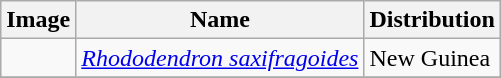<table class="wikitable collapsible">
<tr>
<th>Image</th>
<th>Name</th>
<th>Distribution</th>
</tr>
<tr>
<td></td>
<td><em><a href='#'>Rhododendron saxifragoides</a></em> </td>
<td>New Guinea</td>
</tr>
<tr>
</tr>
</table>
